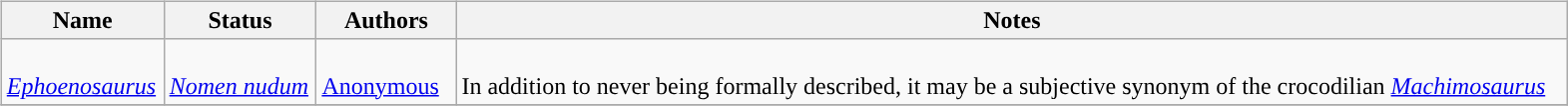<table border="0" style="background:transparent;" style="width: 100%;">
<tr>
<th width="90%"></th>
<th width="5%"></th>
<th width="5%"></th>
</tr>
<tr>
<td style="border:0px" valign="top"><br><table class="wikitable sortable" align="center" width="100%">
<tr>
<th>Name</th>
<th>Status</th>
<th colspan="2">Authors</th>
<th>Notes</th>
</tr>
<tr>
<td><br><em><a href='#'>Ephoenosaurus</a></em></td>
<td><br><em><a href='#'>Nomen nudum</a></em></td>
<td style="border-right:0px" valign="top"><br><a href='#'>Anonymous</a></td>
<td style="border-left:0px" valign="top"></td>
<td><br>In addition to never being formally described, it may be a subjective synonym of the crocodilian <em><a href='#'>Machimosaurus</a></em></td>
</tr>
<tr>
</tr>
</table>
</td>
<td style="border:0px" valign="top"></td>
<td style="border:0px" valign="top"><br><table border="0" style= height:"100%" align="right" style="background:transparent;">
<tr style="height:1px">
<td><br></td>
</tr>
<tr style="height:30px">
<td></td>
</tr>
</table>
</td>
</tr>
<tr>
</tr>
</table>
